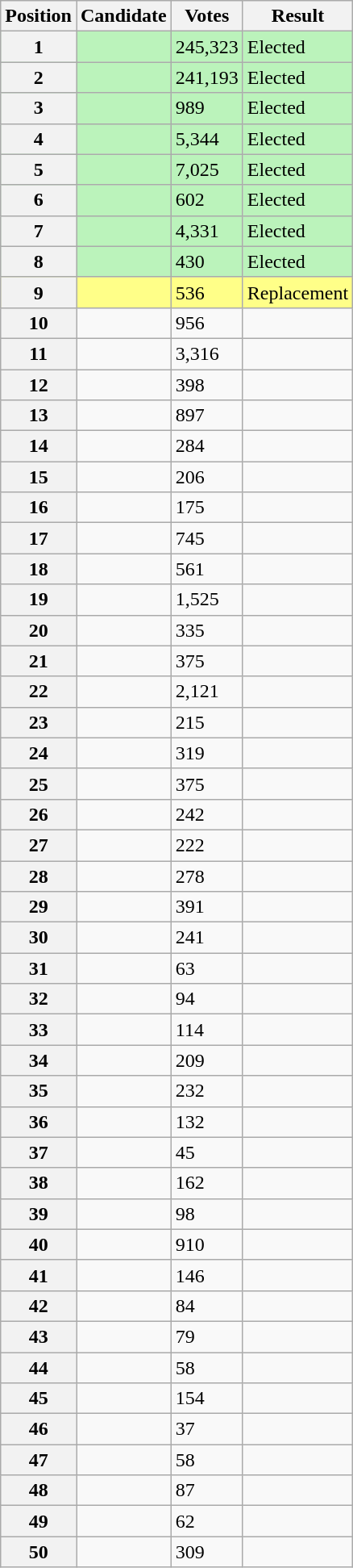<table class="wikitable sortable col3right">
<tr>
<th scope="col">Position</th>
<th scope="col">Candidate</th>
<th scope="col">Votes</th>
<th scope="col">Result</th>
</tr>
<tr bgcolor=bbf3bb>
<th scope="row">1</th>
<td></td>
<td>245,323</td>
<td>Elected</td>
</tr>
<tr bgcolor=bbf3bb>
<th scope="row">2</th>
<td></td>
<td>241,193</td>
<td>Elected</td>
</tr>
<tr bgcolor=bbf3bb>
<th scope="row">3</th>
<td></td>
<td>989</td>
<td>Elected</td>
</tr>
<tr bgcolor=bbf3bb>
<th scope="row">4</th>
<td></td>
<td>5,344</td>
<td>Elected</td>
</tr>
<tr bgcolor=bbf3bb>
<th scope="row">5</th>
<td></td>
<td>7,025</td>
<td>Elected</td>
</tr>
<tr bgcolor=bbf3bb>
<th scope="row">6</th>
<td></td>
<td>602</td>
<td>Elected</td>
</tr>
<tr bgcolor=bbf3bb>
<th scope="row">7</th>
<td></td>
<td>4,331</td>
<td>Elected</td>
</tr>
<tr bgcolor=bbf3bb>
<th scope="row">8</th>
<td></td>
<td>430</td>
<td>Elected</td>
</tr>
<tr bgcolor=#FF8>
<th scope="row">9</th>
<td></td>
<td>536</td>
<td>Replacement</td>
</tr>
<tr>
<th scope="row">10</th>
<td></td>
<td>956</td>
<td></td>
</tr>
<tr>
<th scope="row">11</th>
<td></td>
<td>3,316</td>
<td></td>
</tr>
<tr>
<th scope="row">12</th>
<td></td>
<td>398</td>
<td></td>
</tr>
<tr>
<th scope="row">13</th>
<td></td>
<td>897</td>
<td></td>
</tr>
<tr>
<th scope="row">14</th>
<td></td>
<td>284</td>
<td></td>
</tr>
<tr>
<th scope="row">15</th>
<td></td>
<td>206</td>
<td></td>
</tr>
<tr>
<th scope="row">16</th>
<td></td>
<td>175</td>
<td></td>
</tr>
<tr>
<th scope="row">17</th>
<td></td>
<td>745</td>
<td></td>
</tr>
<tr>
<th scope="row">18</th>
<td></td>
<td>561</td>
<td></td>
</tr>
<tr>
<th scope="row">19</th>
<td></td>
<td>1,525</td>
<td></td>
</tr>
<tr>
<th scope="row">20</th>
<td></td>
<td>335</td>
<td></td>
</tr>
<tr>
<th scope="row">21</th>
<td></td>
<td>375</td>
<td></td>
</tr>
<tr>
<th scope="row">22</th>
<td></td>
<td>2,121</td>
<td></td>
</tr>
<tr>
<th scope="row">23</th>
<td></td>
<td>215</td>
<td></td>
</tr>
<tr>
<th scope="row">24</th>
<td></td>
<td>319</td>
<td></td>
</tr>
<tr>
<th scope="row">25</th>
<td></td>
<td>375</td>
<td></td>
</tr>
<tr>
<th scope="row">26</th>
<td></td>
<td>242</td>
<td></td>
</tr>
<tr>
<th scope="row">27</th>
<td></td>
<td>222</td>
<td></td>
</tr>
<tr>
<th scope="row">28</th>
<td></td>
<td>278</td>
<td></td>
</tr>
<tr>
<th scope="row">29</th>
<td></td>
<td>391</td>
<td></td>
</tr>
<tr>
<th scope="row">30</th>
<td></td>
<td>241</td>
<td></td>
</tr>
<tr>
<th scope="row">31</th>
<td></td>
<td>63</td>
<td></td>
</tr>
<tr>
<th scope="row">32</th>
<td></td>
<td>94</td>
<td></td>
</tr>
<tr>
<th scope="row">33</th>
<td></td>
<td>114</td>
<td></td>
</tr>
<tr>
<th scope="row">34</th>
<td></td>
<td>209</td>
<td></td>
</tr>
<tr>
<th scope="row">35</th>
<td></td>
<td>232</td>
<td></td>
</tr>
<tr>
<th scope="row">36</th>
<td></td>
<td>132</td>
<td></td>
</tr>
<tr>
<th scope="row">37</th>
<td></td>
<td>45</td>
<td></td>
</tr>
<tr>
<th scope="row">38</th>
<td></td>
<td>162</td>
<td></td>
</tr>
<tr>
<th scope="row">39</th>
<td></td>
<td>98</td>
<td></td>
</tr>
<tr>
<th scope="row">40</th>
<td></td>
<td>910</td>
<td></td>
</tr>
<tr>
<th scope="row">41</th>
<td></td>
<td>146</td>
<td></td>
</tr>
<tr>
<th scope="row">42</th>
<td></td>
<td>84</td>
<td></td>
</tr>
<tr>
<th scope="row">43</th>
<td></td>
<td>79</td>
<td></td>
</tr>
<tr>
<th scope="row">44</th>
<td></td>
<td>58</td>
<td></td>
</tr>
<tr>
<th scope="row">45</th>
<td></td>
<td>154</td>
<td></td>
</tr>
<tr>
<th scope="row">46</th>
<td></td>
<td>37</td>
<td></td>
</tr>
<tr>
<th scope="row">47</th>
<td></td>
<td>58</td>
<td></td>
</tr>
<tr>
<th scope="row">48</th>
<td></td>
<td>87</td>
<td></td>
</tr>
<tr>
<th scope="row">49</th>
<td></td>
<td>62</td>
<td></td>
</tr>
<tr>
<th scope="row">50</th>
<td></td>
<td>309</td>
</tr>
</table>
